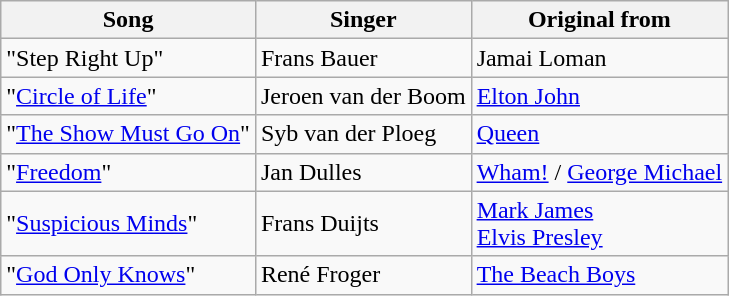<table class="wikitable">
<tr>
<th>Song</th>
<th>Singer</th>
<th>Original from</th>
</tr>
<tr>
<td>"Step Right Up"</td>
<td>Frans Bauer</td>
<td>Jamai Loman</td>
</tr>
<tr>
<td>"<a href='#'>Circle of Life</a>"</td>
<td>Jeroen van der Boom</td>
<td><a href='#'>Elton John</a></td>
</tr>
<tr>
<td>"<a href='#'>The Show Must Go On</a>"</td>
<td>Syb van der Ploeg</td>
<td><a href='#'>Queen</a></td>
</tr>
<tr>
<td>"<a href='#'>Freedom</a>"</td>
<td>Jan Dulles</td>
<td><a href='#'>Wham!</a> / <a href='#'>George Michael</a></td>
</tr>
<tr>
<td>"<a href='#'>Suspicious Minds</a>"</td>
<td>Frans Duijts</td>
<td><a href='#'>Mark James</a> <br><a href='#'>Elvis Presley</a></td>
</tr>
<tr>
<td>"<a href='#'>God Only Knows</a>"</td>
<td>René Froger</td>
<td><a href='#'>The Beach Boys</a></td>
</tr>
</table>
